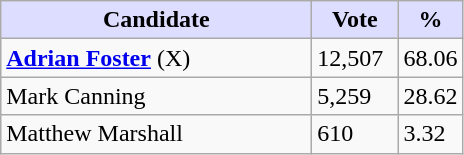<table class="wikitable">
<tr>
<th style="background:#ddf; width:200px;">Candidate</th>
<th style="background:#ddf; width:50px;">Vote</th>
<th style="background:#ddf; width:30px;">%</th>
</tr>
<tr>
<td><strong><a href='#'>Adrian Foster</a></strong> (X)</td>
<td>12,507</td>
<td>68.06</td>
</tr>
<tr>
<td>Mark Canning</td>
<td>5,259</td>
<td>28.62</td>
</tr>
<tr>
<td>Matthew Marshall</td>
<td>610</td>
<td>3.32</td>
</tr>
</table>
